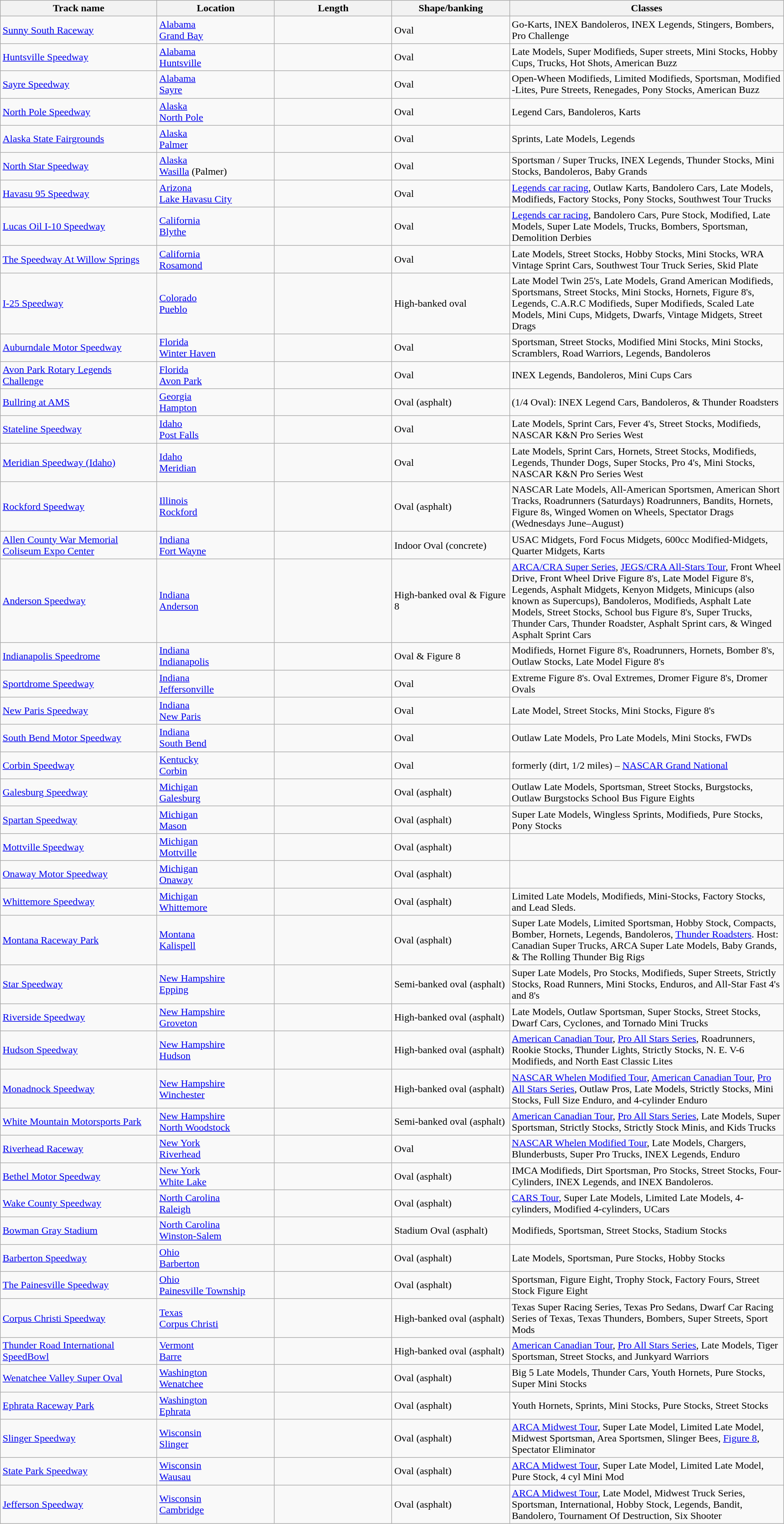<table class="wikitable sortable">
<tr>
<th width=20%>Track name</th>
<th width=15%>Location</th>
<th width=15%>Length</th>
<th width=15%>Shape/banking</th>
<th width=40%>Classes</th>
</tr>
<tr>
<td><a href='#'>Sunny South Raceway</a></td>
<td><a href='#'>Alabama</a><br><a href='#'>Grand Bay</a></td>
<td></td>
<td>Oval</td>
<td>Go-Karts, INEX Bandoleros, INEX Legends, Stingers, Bombers, Pro Challenge</td>
</tr>
<tr>
<td><a href='#'>Huntsville Speedway</a></td>
<td><a href='#'>Alabama</a><br><a href='#'>Huntsville</a></td>
<td></td>
<td>Oval</td>
<td>Late Models, Super Modifieds, Super streets, Mini Stocks, Hobby Cups, Trucks, Hot Shots, American Buzz</td>
</tr>
<tr>
<td><a href='#'>Sayre Speedway</a></td>
<td><a href='#'>Alabama</a><br><a href='#'>Sayre</a></td>
<td></td>
<td>Oval</td>
<td>Open-Wheen Modifieds, Limited Modifieds, Sportsman, Modified -Lites, Pure Streets, Renegades, Pony Stocks, American Buzz</td>
</tr>
<tr>
<td><a href='#'>North Pole Speedway</a></td>
<td><a href='#'>Alaska</a><br><a href='#'>North Pole</a></td>
<td></td>
<td>Oval</td>
<td>Legend Cars, Bandoleros, Karts</td>
</tr>
<tr>
<td><a href='#'>Alaska State Fairgrounds</a></td>
<td><a href='#'>Alaska</a><br><a href='#'>Palmer</a></td>
<td></td>
<td>Oval</td>
<td>Sprints, Late Models, Legends</td>
</tr>
<tr>
<td><a href='#'>North Star Speedway</a></td>
<td><a href='#'>Alaska</a><br><a href='#'>Wasilla</a> (Palmer)</td>
<td></td>
<td>Oval</td>
<td>Sportsman / Super Trucks, INEX Legends, Thunder Stocks, Mini Stocks, Bandoleros, Baby Grands</td>
</tr>
<tr>
<td><a href='#'>Havasu 95 Speedway</a></td>
<td><a href='#'>Arizona</a><br><a href='#'>Lake Havasu City</a></td>
<td></td>
<td>Oval</td>
<td><a href='#'>Legends car racing</a>, Outlaw Karts, Bandolero Cars, Late Models, Modifieds, Factory Stocks, Pony Stocks, Southwest Tour Trucks</td>
</tr>
<tr>
<td><a href='#'>Lucas Oil I-10 Speedway</a></td>
<td><a href='#'>California</a><br><a href='#'>Blythe</a></td>
<td></td>
<td>Oval</td>
<td><a href='#'>Legends car racing</a>, Bandolero Cars, Pure Stock, Modified, Late Models, Super Late Models, Trucks, Bombers, Sportsman, Demolition Derbies</td>
</tr>
<tr>
<td><a href='#'>The Speedway At Willow Springs</a></td>
<td><a href='#'>California</a><br><a href='#'>Rosamond</a></td>
<td></td>
<td>Oval</td>
<td>Late Models, Street Stocks, Hobby Stocks, Mini Stocks, WRA Vintage Sprint Cars, Southwest Tour Truck Series, Skid Plate</td>
</tr>
<tr>
<td><a href='#'>I-25 Speedway</a></td>
<td><a href='#'>Colorado</a><br><a href='#'>Pueblo</a></td>
<td></td>
<td>High-banked oval</td>
<td>Late Model Twin 25's, Late Models, Grand American Modifieds, Sportsmans, Street Stocks, Mini Stocks, Hornets, Figure 8's, Legends, C.A.R.C Modifieds, Super Modifieds, Scaled Late Models, Mini Cups, Midgets, Dwarfs, Vintage Midgets, Street Drags</td>
</tr>
<tr>
<td><a href='#'>Auburndale Motor Speedway</a></td>
<td><a href='#'>Florida</a><br><a href='#'>Winter Haven</a></td>
<td></td>
<td>Oval</td>
<td>Sportsman, Street Stocks, Modified Mini Stocks, Mini Stocks, Scramblers, Road Warriors, Legends, Bandoleros</td>
</tr>
<tr>
<td><a href='#'>Avon Park Rotary Legends Challenge</a></td>
<td><a href='#'>Florida</a><br><a href='#'>Avon Park</a></td>
<td></td>
<td>Oval</td>
<td>INEX Legends, Bandoleros, Mini Cups Cars</td>
</tr>
<tr>
<td><a href='#'>Bullring at AMS</a></td>
<td><a href='#'>Georgia</a><br><a href='#'>Hampton</a></td>
<td></td>
<td>Oval (asphalt)</td>
<td>(1/4 Oval): INEX Legend Cars, Bandoleros, & Thunder Roadsters</td>
</tr>
<tr>
<td><a href='#'>Stateline Speedway</a></td>
<td><a href='#'>Idaho</a><br><a href='#'>Post Falls</a></td>
<td></td>
<td>Oval</td>
<td>Late Models, Sprint Cars, Fever 4's, Street Stocks, Modifieds, NASCAR K&N Pro Series West</td>
</tr>
<tr>
<td><a href='#'>Meridian Speedway (Idaho)</a></td>
<td><a href='#'>Idaho</a><br><a href='#'>Meridian</a></td>
<td></td>
<td>Oval</td>
<td>Late Models, Sprint Cars, Hornets, Street Stocks, Modifieds, Legends, Thunder Dogs, Super Stocks, Pro 4's, Mini Stocks, NASCAR K&N Pro Series West</td>
</tr>
<tr>
<td><a href='#'>Rockford Speedway</a></td>
<td><a href='#'>Illinois</a><br><a href='#'>Rockford</a></td>
<td></td>
<td>Oval (asphalt)</td>
<td>NASCAR Late Models, All-American Sportsmen, American Short Tracks, Roadrunners (Saturdays) Roadrunners, Bandits, Hornets, Figure 8s, Winged Women on Wheels, Spectator Drags (Wednesdays June–August)</td>
</tr>
<tr>
<td><a href='#'>Allen County War Memorial Coliseum Expo Center</a></td>
<td><a href='#'>Indiana</a><br><a href='#'>Fort Wayne</a></td>
<td></td>
<td>Indoor Oval (concrete)</td>
<td>USAC Midgets, Ford Focus Midgets, 600cc Modified-Midgets, Quarter Midgets, Karts</td>
</tr>
<tr>
<td><a href='#'>Anderson Speedway</a></td>
<td><a href='#'>Indiana</a><br><a href='#'>Anderson</a></td>
<td></td>
<td>High-banked oval & Figure 8</td>
<td><a href='#'>ARCA/CRA Super Series</a>, <a href='#'>JEGS/CRA All-Stars Tour</a>, Front Wheel Drive, Front Wheel Drive Figure 8's, Late Model Figure 8's, Legends, Asphalt Midgets, Kenyon Midgets, Minicups (also known as Supercups), Bandoleros, Modifieds, Asphalt Late Models, Street Stocks, School bus Figure 8's, Super Trucks, Thunder Cars, Thunder Roadster, Asphalt Sprint cars, & Winged Asphalt Sprint Cars</td>
</tr>
<tr>
<td><a href='#'>Indianapolis Speedrome</a></td>
<td><a href='#'>Indiana</a><br><a href='#'>Indianapolis</a></td>
<td></td>
<td>Oval & Figure 8</td>
<td>Modifieds, Hornet Figure 8's, Roadrunners, Hornets, Bomber 8's, Outlaw Stocks, Late Model Figure 8's</td>
</tr>
<tr>
<td><a href='#'>Sportdrome Speedway</a></td>
<td><a href='#'>Indiana</a><br><a href='#'>Jeffersonville</a></td>
<td></td>
<td>Oval</td>
<td>Extreme Figure 8's. Oval Extremes, Dromer Figure 8's, Dromer Ovals</td>
</tr>
<tr>
<td><a href='#'>New Paris Speedway</a></td>
<td><a href='#'>Indiana</a><br><a href='#'>New Paris</a></td>
<td></td>
<td>Oval</td>
<td>Late Model, Street Stocks, Mini Stocks, Figure 8's</td>
</tr>
<tr>
<td><a href='#'>South Bend Motor Speedway</a></td>
<td><a href='#'>Indiana</a><br><a href='#'>South Bend</a></td>
<td></td>
<td>Oval</td>
<td>Outlaw Late Models, Pro Late Models, Mini Stocks, FWDs</td>
</tr>
<tr>
<td><a href='#'>Corbin Speedway</a></td>
<td><a href='#'>Kentucky</a><br><a href='#'>Corbin</a></td>
<td></td>
<td>Oval</td>
<td>formerly (dirt, 1/2 miles) – <a href='#'>NASCAR Grand National</a></td>
</tr>
<tr>
<td><a href='#'>Galesburg Speedway</a></td>
<td><a href='#'>Michigan</a><br><a href='#'>Galesburg</a></td>
<td></td>
<td>Oval (asphalt)</td>
<td>Outlaw Late Models, Sportsman, Street Stocks, Burgstocks, Outlaw Burgstocks School Bus Figure Eights</td>
</tr>
<tr>
<td><a href='#'>Spartan Speedway</a></td>
<td><a href='#'>Michigan</a><br><a href='#'>Mason</a></td>
<td></td>
<td>Oval (asphalt)</td>
<td>Super Late Models, Wingless Sprints, Modifieds, Pure Stocks, Pony Stocks</td>
</tr>
<tr>
<td><a href='#'>Mottville Speedway</a></td>
<td><a href='#'>Michigan</a><br><a href='#'>Mottville</a></td>
<td></td>
<td>Oval (asphalt)</td>
<td></td>
</tr>
<tr>
<td><a href='#'>Onaway Motor Speedway</a></td>
<td><a href='#'>Michigan</a><br><a href='#'>Onaway</a></td>
<td></td>
<td>Oval (asphalt)</td>
<td></td>
</tr>
<tr>
<td><a href='#'>Whittemore Speedway</a></td>
<td><a href='#'>Michigan</a><br><a href='#'>Whittemore</a></td>
<td></td>
<td>Oval (asphalt)</td>
<td>Limited Late Models, Modifieds, Mini-Stocks, Factory Stocks, and Lead Sleds.</td>
</tr>
<tr>
<td><a href='#'>Montana Raceway Park</a></td>
<td><a href='#'>Montana</a><br><a href='#'>Kalispell</a></td>
<td></td>
<td>Oval (asphalt)</td>
<td>Super Late Models, Limited Sportsman, Hobby Stock, Compacts, Bomber, Hornets, Legends, Bandoleros, <a href='#'>Thunder Roadsters</a>.  Host: Canadian Super Trucks, ARCA Super Late Models, Baby Grands, & The Rolling Thunder Big Rigs</td>
</tr>
<tr>
<td><a href='#'>Star Speedway</a></td>
<td><a href='#'>New Hampshire</a><br><a href='#'>Epping</a></td>
<td></td>
<td>Semi-banked oval (asphalt)</td>
<td>Super Late Models, Pro Stocks, Modifieds, Super Streets, Strictly Stocks, Road Runners, Mini Stocks, Enduros, and All-Star Fast 4's and 8's</td>
</tr>
<tr>
<td><a href='#'>Riverside Speedway</a></td>
<td><a href='#'>New Hampshire</a><br><a href='#'>Groveton</a></td>
<td></td>
<td>High-banked oval (asphalt)</td>
<td>Late Models, Outlaw Sportsman, Super Stocks, Street Stocks, Dwarf Cars, Cyclones, and Tornado Mini Trucks</td>
</tr>
<tr>
<td><a href='#'>Hudson Speedway</a></td>
<td><a href='#'>New Hampshire</a><br><a href='#'>Hudson</a></td>
<td></td>
<td>High-banked oval (asphalt)</td>
<td><a href='#'>American Canadian Tour</a>, <a href='#'>Pro All Stars Series</a>, Roadrunners, Rookie Stocks, Thunder Lights, Strictly Stocks, N. E. V-6 Modifieds, and North East Classic Lites</td>
</tr>
<tr>
<td><a href='#'>Monadnock Speedway</a></td>
<td><a href='#'>New Hampshire</a><br><a href='#'>Winchester</a></td>
<td></td>
<td>High-banked oval (asphalt)</td>
<td><a href='#'>NASCAR Whelen Modified Tour</a>, <a href='#'>American Canadian Tour</a>, <a href='#'>Pro All Stars Series</a>, Outlaw Pros, Late Models, Strictly Stocks, Mini Stocks, Full Size Enduro, and 4-cylinder Enduro</td>
</tr>
<tr>
<td><a href='#'>White Mountain Motorsports Park</a></td>
<td><a href='#'>New Hampshire</a><br><a href='#'>North Woodstock</a></td>
<td></td>
<td>Semi-banked oval (asphalt)</td>
<td><a href='#'>American Canadian Tour</a>, <a href='#'>Pro All Stars Series</a>, Late Models, Super Sportsman, Strictly Stocks, Strictly Stock Minis, and Kids Trucks</td>
</tr>
<tr>
<td><a href='#'>Riverhead Raceway</a></td>
<td><a href='#'>New York</a><br><a href='#'>Riverhead</a></td>
<td></td>
<td>Oval</td>
<td><a href='#'>NASCAR Whelen Modified Tour</a>, Late Models, Chargers, Blunderbusts, Super Pro Trucks, INEX Legends, Enduro</td>
</tr>
<tr>
<td><a href='#'>Bethel Motor Speedway</a></td>
<td><a href='#'>New York</a><br><a href='#'>White Lake</a></td>
<td></td>
<td>Oval (asphalt)</td>
<td>IMCA Modifieds, Dirt Sportsman, Pro Stocks, Street Stocks, Four-Cylinders, INEX Legends, and INEX Bandoleros.</td>
</tr>
<tr>
<td><a href='#'>Wake County Speedway</a></td>
<td><a href='#'>North Carolina</a><br><a href='#'>Raleigh</a></td>
<td></td>
<td>Oval (asphalt)</td>
<td><a href='#'>CARS Tour</a>, Super Late Models, Limited Late Models, 4-cylinders, Modified 4-cylinders, UCars</td>
</tr>
<tr>
<td><a href='#'>Bowman Gray Stadium</a></td>
<td><a href='#'>North Carolina</a><br><a href='#'>Winston-Salem</a></td>
<td></td>
<td>Stadium Oval (asphalt)</td>
<td>Modifieds, Sportsman, Street Stocks, Stadium Stocks</td>
</tr>
<tr>
<td><a href='#'>Barberton Speedway</a></td>
<td><a href='#'>Ohio</a><br><a href='#'>Barberton</a></td>
<td></td>
<td>Oval (asphalt)</td>
<td>Late Models, Sportsman, Pure Stocks, Hobby Stocks</td>
</tr>
<tr>
<td><a href='#'>The Painesville Speedway</a></td>
<td><a href='#'>Ohio</a><br><a href='#'>Painesville Township</a></td>
<td></td>
<td>Oval (asphalt)</td>
<td>Sportsman, Figure Eight, Trophy Stock, Factory Fours, Street Stock Figure Eight</td>
</tr>
<tr>
<td><a href='#'>Corpus Christi Speedway</a></td>
<td><a href='#'>Texas</a><br><a href='#'>Corpus Christi</a></td>
<td></td>
<td>High-banked oval (asphalt)</td>
<td>Texas Super Racing Series, Texas Pro Sedans, Dwarf Car Racing Series of Texas, Texas Thunders, Bombers, Super Streets, Sport Mods</td>
</tr>
<tr>
<td><a href='#'>Thunder Road International SpeedBowl</a></td>
<td><a href='#'>Vermont</a><br><a href='#'>Barre</a></td>
<td></td>
<td>High-banked oval (asphalt)</td>
<td><a href='#'>American Canadian Tour</a>, <a href='#'>Pro All Stars Series</a>, Late Models, Tiger Sportsman, Street Stocks, and Junkyard Warriors</td>
</tr>
<tr>
<td><a href='#'>Wenatchee Valley Super Oval</a></td>
<td><a href='#'>Washington</a><br><a href='#'>Wenatchee</a></td>
<td></td>
<td>Oval (asphalt)</td>
<td>Big 5 Late Models, Thunder Cars, Youth Hornets, Pure Stocks, Super Mini Stocks</td>
</tr>
<tr>
<td><a href='#'>Ephrata Raceway Park</a></td>
<td><a href='#'>Washington</a><br><a href='#'>Ephrata</a></td>
<td></td>
<td>Oval (asphalt)</td>
<td>Youth Hornets, Sprints, Mini Stocks, Pure Stocks, Street Stocks</td>
</tr>
<tr>
<td><a href='#'>Slinger Speedway</a></td>
<td><a href='#'>Wisconsin</a><br><a href='#'>Slinger</a></td>
<td></td>
<td>Oval (asphalt)</td>
<td><a href='#'>ARCA Midwest Tour</a>, Super Late Model, Limited Late Model,  Midwest Sportsman, Area Sportsmen, Slinger Bees, <a href='#'>Figure 8</a>, Spectator Eliminator</td>
</tr>
<tr>
<td><a href='#'>State Park Speedway</a></td>
<td><a href='#'>Wisconsin</a><br><a href='#'>Wausau</a></td>
<td></td>
<td>Oval (asphalt)</td>
<td><a href='#'>ARCA Midwest Tour</a>, Super Late Model, Limited Late Model, Pure Stock, 4 cyl Mini Mod</td>
</tr>
<tr>
<td><a href='#'>Jefferson Speedway</a></td>
<td><a href='#'>Wisconsin</a><br><a href='#'>Cambridge</a></td>
<td> </td>
<td>Oval (asphalt)</td>
<td><a href='#'>ARCA Midwest Tour</a>, Late Model, Midwest Truck Series, Sportsman, International, Hobby Stock, Legends, Bandit, Bandolero, Tournament Of Destruction, Six Shooter</td>
</tr>
</table>
